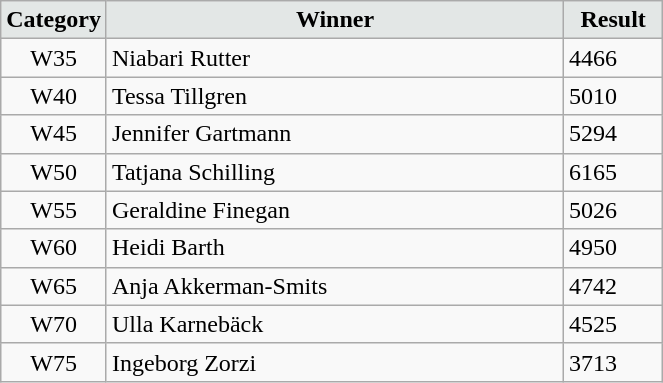<table class="wikitable" width=35%>
<tr>
<td width=15% align="center" bgcolor=#E3E7E6><strong>Category</strong></td>
<td align="center" bgcolor=#E3E7E6> <strong>Winner</strong></td>
<td width=15% align="center" bgcolor=#E3E7E6><strong>Result</strong></td>
</tr>
<tr>
<td align="center">W35</td>
<td> Niabari Rutter</td>
<td>4466</td>
</tr>
<tr>
<td align="center">W40</td>
<td> Tessa Tillgren</td>
<td>5010</td>
</tr>
<tr>
<td align="center">W45</td>
<td> Jennifer Gartmann</td>
<td>5294</td>
</tr>
<tr>
<td align="center">W50</td>
<td> Tatjana Schilling</td>
<td>6165</td>
</tr>
<tr>
<td align="center">W55</td>
<td> Geraldine Finegan</td>
<td>5026</td>
</tr>
<tr>
<td align="center">W60</td>
<td> Heidi Barth</td>
<td>4950</td>
</tr>
<tr>
<td align="center">W65</td>
<td> Anja Akkerman-Smits</td>
<td>4742</td>
</tr>
<tr>
<td align="center">W70</td>
<td> Ulla Karnebäck</td>
<td>4525</td>
</tr>
<tr>
<td align="center">W75</td>
<td> Ingeborg Zorzi</td>
<td>3713</td>
</tr>
</table>
